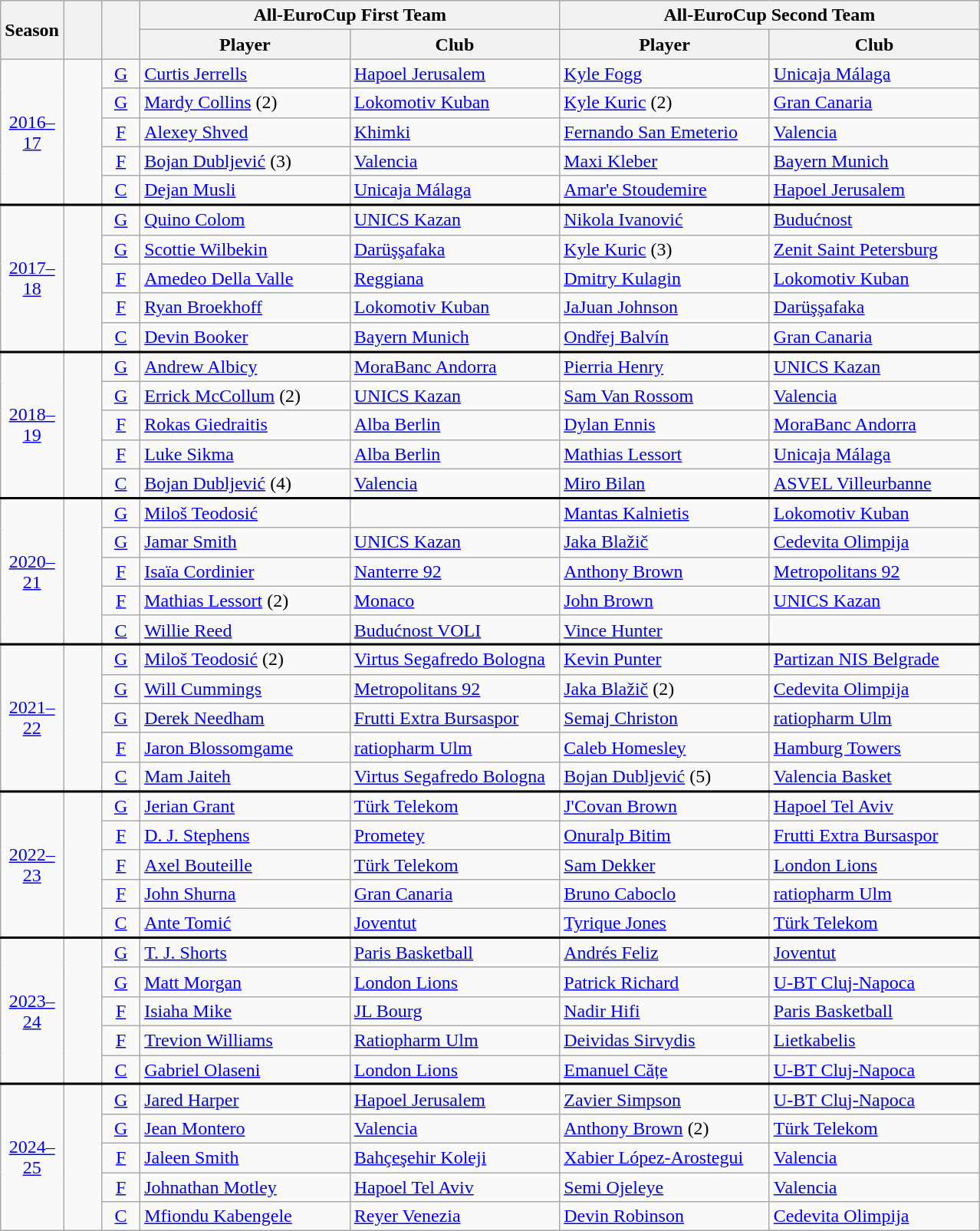<table | class="wikitable sortable">
<tr>
<th width=41 rowspan=2>Season</th>
<th width=26 rowspan=2></th>
<th width=26 rowspan=2></th>
<th width=351 colspan=2>All-EuroCup First Team</th>
<th width=350 colspan=2>All-EuroCup Second Team</th>
</tr>
<tr>
<th width=175>Player</th>
<th width=175>Club</th>
<th width=175>Player</th>
<th width=175>Club</th>
</tr>
<tr>
<td rowspan=5 style="text-align:center;"><a href='#'>2016–17</a></td>
<td rowspan=5 style="text-align:center;"></td>
<td style="text-align:center;"><a href='#'>G</a></td>
<td> <a href='#'>Curtis Jerrells</a></td>
<td> <a href='#'>Hapoel Jerusalem</a></td>
<td> <a href='#'>Kyle Fogg</a></td>
<td> <a href='#'>Unicaja Málaga</a></td>
</tr>
<tr>
<td style="text-align:center;"><a href='#'>G</a></td>
<td> <a href='#'>Mardy Collins</a> (2)</td>
<td> <a href='#'>Lokomotiv Kuban</a></td>
<td> <a href='#'>Kyle Kuric</a> (2)</td>
<td> <a href='#'>Gran Canaria</a></td>
</tr>
<tr>
<td style="text-align:center;"><a href='#'>F</a></td>
<td> <a href='#'>Alexey Shved</a></td>
<td> <a href='#'>Khimki</a></td>
<td> <a href='#'>Fernando San Emeterio</a></td>
<td> <a href='#'>Valencia</a></td>
</tr>
<tr>
<td style="text-align:center;"><a href='#'>F</a></td>
<td> <a href='#'>Bojan Dubljević</a> (3)</td>
<td> <a href='#'>Valencia</a></td>
<td> <a href='#'>Maxi Kleber</a></td>
<td> <a href='#'>Bayern Munich</a></td>
</tr>
<tr>
<td style="text-align:center;"><a href='#'>C</a></td>
<td> <a href='#'>Dejan Musli</a></td>
<td> <a href='#'>Unicaja Málaga</a></td>
<td> <a href='#'>Amar'e Stoudemire</a></td>
<td> <a href='#'>Hapoel Jerusalem</a></td>
</tr>
<tr>
</tr>
<tr style="border-top:2px solid black">
<td rowspan=5 style="text-align:center;"><a href='#'>2017–18</a></td>
<td rowspan=5 style="text-align:center;"></td>
<td style="text-align:center;"><a href='#'>G</a></td>
<td> <a href='#'>Quino Colom</a></td>
<td> <a href='#'>UNICS Kazan</a></td>
<td> <a href='#'>Nikola Ivanović</a></td>
<td> <a href='#'>Budućnost</a></td>
</tr>
<tr>
<td style="text-align:center;"><a href='#'>G</a></td>
<td> <a href='#'>Scottie Wilbekin</a> </td>
<td> <a href='#'>Darüşşafaka</a></td>
<td> <a href='#'>Kyle Kuric</a> (3)</td>
<td> <a href='#'>Zenit Saint Petersburg</a></td>
</tr>
<tr>
<td style="text-align:center;"><a href='#'>F</a></td>
<td> <a href='#'>Amedeo Della Valle</a></td>
<td> <a href='#'>Reggiana</a></td>
<td> <a href='#'>Dmitry Kulagin</a></td>
<td> <a href='#'>Lokomotiv Kuban</a></td>
</tr>
<tr>
<td style="text-align:center;"><a href='#'>F</a></td>
<td> <a href='#'>Ryan Broekhoff</a></td>
<td> <a href='#'>Lokomotiv Kuban</a></td>
<td> <a href='#'>JaJuan Johnson</a></td>
<td> <a href='#'>Darüşşafaka</a></td>
</tr>
<tr>
<td style="text-align:center;"><a href='#'>C</a></td>
<td> <a href='#'>Devin Booker</a></td>
<td> <a href='#'>Bayern Munich</a></td>
<td> <a href='#'>Ondřej Balvín</a></td>
<td> <a href='#'>Gran Canaria</a></td>
</tr>
<tr>
</tr>
<tr style="border-top:2px solid black">
<td rowspan=5 style="text-align:center;"><a href='#'>2018–19</a></td>
<td rowspan=5></td>
<td style="text-align:center;"><a href='#'>G</a></td>
<td> <a href='#'>Andrew Albicy</a></td>
<td> <a href='#'>MoraBanc Andorra</a></td>
<td> <a href='#'>Pierria Henry</a></td>
<td> <a href='#'>UNICS Kazan</a></td>
</tr>
<tr>
<td style="text-align:center;"><a href='#'>G</a></td>
<td> <a href='#'>Errick McCollum</a> (2)</td>
<td> <a href='#'>UNICS Kazan</a></td>
<td> <a href='#'>Sam Van Rossom</a></td>
<td> <a href='#'>Valencia</a></td>
</tr>
<tr>
<td style="text-align:center;"><a href='#'>F</a></td>
<td> <a href='#'>Rokas Giedraitis</a></td>
<td> <a href='#'>Alba Berlin</a></td>
<td> <a href='#'>Dylan Ennis</a></td>
<td> <a href='#'>MoraBanc Andorra</a></td>
</tr>
<tr>
<td style="text-align:center;"><a href='#'>F</a></td>
<td> <a href='#'>Luke Sikma</a></td>
<td> <a href='#'>Alba Berlin</a></td>
<td> <a href='#'>Mathias Lessort</a></td>
<td> <a href='#'>Unicaja Málaga</a></td>
</tr>
<tr>
<td style="text-align:center;"><a href='#'>C</a></td>
<td> <a href='#'>Bojan Dubljević</a> (4)</td>
<td> <a href='#'>Valencia</a></td>
<td> <a href='#'>Miro Bilan</a></td>
<td> <a href='#'>ASVEL Villeurbanne</a></td>
</tr>
<tr>
</tr>
<tr style="border-top:2px solid black">
<td rowspan=5 style="text-align:center;"><a href='#'>2020–21</a></td>
<td rowspan=5 style="text-align:center;"></td>
<td style="text-align:center;"><a href='#'>G</a></td>
<td> <a href='#'>Miloš Teodosić</a></td>
<td></td>
<td> <a href='#'>Mantas Kalnietis</a></td>
<td> <a href='#'>Lokomotiv Kuban</a></td>
</tr>
<tr>
<td style="text-align:center;"><a href='#'>G</a></td>
<td> <a href='#'>Jamar Smith</a></td>
<td> <a href='#'>UNICS Kazan</a></td>
<td> <a href='#'>Jaka Blažič</a></td>
<td> <a href='#'>Cedevita Olimpija</a></td>
</tr>
<tr>
<td style="text-align:center;"><a href='#'>F</a></td>
<td> <a href='#'>Isaïa Cordinier</a></td>
<td> <a href='#'>Nanterre 92</a></td>
<td> <a href='#'>Anthony Brown</a></td>
<td> <a href='#'>Metropolitans 92</a></td>
</tr>
<tr>
<td style="text-align:center;"><a href='#'>F</a></td>
<td> <a href='#'>Mathias Lessort</a> (2)</td>
<td> <a href='#'>Monaco</a></td>
<td> <a href='#'>John Brown</a></td>
<td> <a href='#'>UNICS Kazan</a></td>
</tr>
<tr>
<td style="text-align:center;"><a href='#'>C</a></td>
<td> <a href='#'>Willie Reed</a></td>
<td> <a href='#'>Budućnost VOLI</a></td>
<td> <a href='#'>Vince Hunter</a></td>
<td></td>
</tr>
<tr>
</tr>
<tr style="border-top:2px solid black">
<td rowspan=5 style="text-align:center;"><a href='#'>2021–22</a></td>
<td rowspan=5 style="text-align:center;"></td>
<td style="text-align:center;"><a href='#'>G</a></td>
<td> <a href='#'>Miloš Teodosić</a> (2)</td>
<td> <a href='#'>Virtus Segafredo Bologna</a></td>
<td> <a href='#'>Kevin Punter</a></td>
<td> <a href='#'>Partizan NIS Belgrade</a></td>
</tr>
<tr>
<td style="text-align:center;"><a href='#'>G</a></td>
<td> <a href='#'>Will Cummings</a></td>
<td> <a href='#'>Metropolitans 92</a></td>
<td> <a href='#'>Jaka Blažič</a> (2)</td>
<td> <a href='#'>Cedevita Olimpija</a></td>
</tr>
<tr>
<td style="text-align:center;"><a href='#'>G</a></td>
<td> <a href='#'>Derek Needham</a></td>
<td> <a href='#'>Frutti Extra Bursaspor</a></td>
<td> <a href='#'>Semaj Christon</a></td>
<td> <a href='#'>ratiopharm Ulm</a></td>
</tr>
<tr>
<td style="text-align:center;"><a href='#'>F</a></td>
<td> <a href='#'>Jaron Blossomgame</a></td>
<td> <a href='#'>ratiopharm Ulm</a></td>
<td> <a href='#'>Caleb Homesley</a></td>
<td> <a href='#'>Hamburg Towers</a></td>
</tr>
<tr>
<td style="text-align:center;"><a href='#'>C</a></td>
<td> <a href='#'>Mam Jaiteh</a></td>
<td> <a href='#'>Virtus Segafredo Bologna</a></td>
<td> <a href='#'>Bojan Dubljević</a> (5)</td>
<td> <a href='#'>Valencia Basket</a></td>
</tr>
<tr>
</tr>
<tr style="border-top:2px solid black">
<td rowspan=5 style="text-align:center;"><a href='#'>2022–23</a></td>
<td rowspan=5 style="text-align:center;"></td>
<td style="text-align:center;"><a href='#'>G</a></td>
<td> <a href='#'>Jerian Grant</a></td>
<td> <a href='#'>Türk Telekom</a></td>
<td> <a href='#'>J'Covan Brown</a></td>
<td> <a href='#'>Hapoel Tel Aviv</a></td>
</tr>
<tr>
<td style="text-align:center;"><a href='#'>F</a></td>
<td> <a href='#'>D. J. Stephens</a></td>
<td> <a href='#'>Prometey</a></td>
<td> <a href='#'>Onuralp Bitim</a></td>
<td> <a href='#'>Frutti Extra Bursaspor</a></td>
</tr>
<tr>
<td style="text-align:center;"><a href='#'>F</a></td>
<td> <a href='#'>Axel Bouteille</a></td>
<td> <a href='#'>Türk Telekom</a></td>
<td> <a href='#'>Sam Dekker</a></td>
<td> <a href='#'>London Lions</a></td>
</tr>
<tr>
<td style="text-align:center;"><a href='#'>F</a></td>
<td> <a href='#'>John Shurna</a></td>
<td> <a href='#'>Gran Canaria</a></td>
<td> <a href='#'>Bruno Caboclo</a></td>
<td> <a href='#'>ratiopharm Ulm</a></td>
</tr>
<tr>
<td style="text-align:center;"><a href='#'>C</a></td>
<td> <a href='#'>Ante Tomić</a></td>
<td> <a href='#'>Joventut</a></td>
<td> <a href='#'>Tyrique Jones</a></td>
<td> <a href='#'>Türk Telekom</a></td>
</tr>
<tr>
</tr>
<tr style="border-top:2px solid black">
<td rowspan=5 style="text-align:center;"><a href='#'>2023–24</a></td>
<td rowspan=5 style="text-align:center;"></td>
<td style="text-align:center;"><a href='#'>G</a></td>
<td> <a href='#'>T. J. Shorts</a></td>
<td> <a href='#'>Paris Basketball</a></td>
<td> <a href='#'>Andrés Feliz</a></td>
<td> <a href='#'>Joventut</a></td>
</tr>
<tr>
<td style="text-align:center;"><a href='#'>G</a></td>
<td> <a href='#'>Matt Morgan</a></td>
<td> <a href='#'>London Lions</a></td>
<td> <a href='#'>Patrick Richard</a></td>
<td> <a href='#'>U-BT Cluj-Napoca</a></td>
</tr>
<tr>
<td style="text-align:center;"><a href='#'>F</a></td>
<td> <a href='#'>Isiaha Mike</a></td>
<td> <a href='#'>JL Bourg</a></td>
<td> <a href='#'>Nadir Hifi</a></td>
<td> <a href='#'>Paris Basketball</a></td>
</tr>
<tr>
<td style="text-align:center;"><a href='#'>F</a></td>
<td> <a href='#'>Trevion Williams</a></td>
<td> <a href='#'>Ratiopharm Ulm</a></td>
<td> <a href='#'>Deividas Sirvydis</a></td>
<td> <a href='#'>Lietkabelis</a></td>
</tr>
<tr>
<td style="text-align:center;"><a href='#'>C</a></td>
<td> <a href='#'>Gabriel Olaseni</a></td>
<td> <a href='#'>London Lions</a></td>
<td> <a href='#'>Emanuel Cățe</a></td>
<td> <a href='#'>U-BT Cluj-Napoca</a></td>
</tr>
<tr>
</tr>
<tr style="border-top:2px solid black">
<td rowspan=5 style="text-align:center;"><a href='#'>2024–25</a></td>
<td rowspan=5 style="text-align:center;"></td>
<td style="text-align:center;"><a href='#'>G</a></td>
<td> <a href='#'>Jared Harper</a></td>
<td> <a href='#'>Hapoel Jerusalem</a></td>
<td> <a href='#'>Zavier Simpson</a></td>
<td> <a href='#'>U-BT Cluj-Napoca</a></td>
</tr>
<tr>
<td style="text-align:center;"><a href='#'>G</a></td>
<td> <a href='#'>Jean Montero</a></td>
<td> <a href='#'>Valencia</a></td>
<td> <a href='#'>Anthony Brown</a> (2)</td>
<td> <a href='#'>Türk Telekom</a></td>
</tr>
<tr>
<td style="text-align:center;"><a href='#'>F</a></td>
<td> <a href='#'>Jaleen Smith</a></td>
<td> <a href='#'>Bahçeşehir Koleji</a></td>
<td> <a href='#'>Xabier López-Arostegui</a></td>
<td> <a href='#'>Valencia</a></td>
</tr>
<tr>
<td style="text-align:center;"><a href='#'>F</a></td>
<td> <a href='#'>Johnathan Motley</a></td>
<td> <a href='#'>Hapoel Tel Aviv</a></td>
<td> <a href='#'>Semi Ojeleye</a></td>
<td> <a href='#'>Valencia</a></td>
</tr>
<tr>
<td style="text-align:center;"><a href='#'>C</a></td>
<td> <a href='#'>Mfiondu Kabengele</a></td>
<td> <a href='#'>Reyer Venezia</a></td>
<td> <a href='#'>Devin Robinson</a></td>
<td> <a href='#'>Cedevita Olimpija</a></td>
</tr>
</table>
